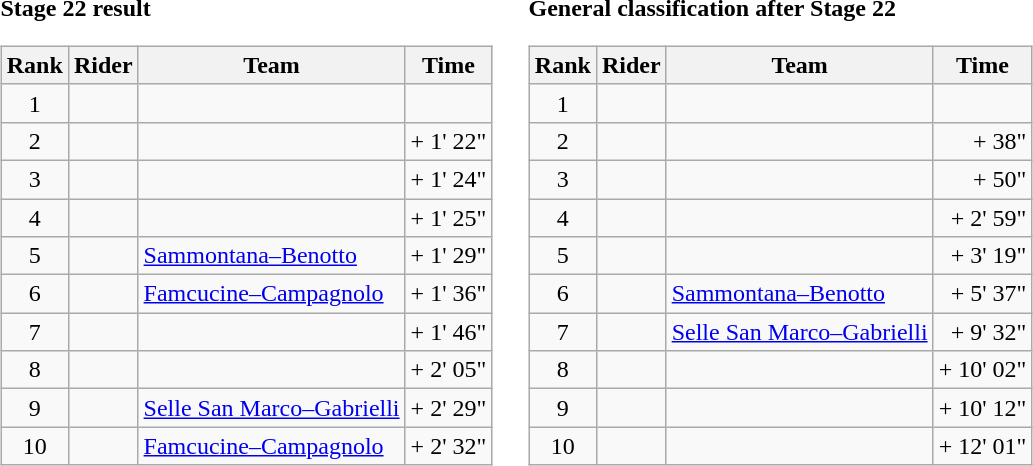<table>
<tr>
<td><strong>Stage 22 result</strong><br><table class="wikitable">
<tr>
<th scope="col">Rank</th>
<th scope="col">Rider</th>
<th scope="col">Team</th>
<th scope="col">Time</th>
</tr>
<tr>
<td style="text-align:center;">1</td>
<td></td>
<td></td>
<td style="text-align:right;"></td>
</tr>
<tr>
<td style="text-align:center;">2</td>
<td></td>
<td></td>
<td style="text-align:right;">+ 1' 22"</td>
</tr>
<tr>
<td style="text-align:center;">3</td>
<td></td>
<td></td>
<td style="text-align:right;">+ 1' 24"</td>
</tr>
<tr>
<td style="text-align:center;">4</td>
<td></td>
<td></td>
<td style="text-align:right;">+ 1' 25"</td>
</tr>
<tr>
<td style="text-align:center;">5</td>
<td></td>
<td><a href='#'>Sammontana–Benotto</a></td>
<td style="text-align:right;">+ 1' 29"</td>
</tr>
<tr>
<td style="text-align:center;">6</td>
<td></td>
<td><a href='#'>Famcucine–Campagnolo</a></td>
<td style="text-align:right;">+ 1' 36"</td>
</tr>
<tr>
<td style="text-align:center;">7</td>
<td></td>
<td></td>
<td style="text-align:right;">+ 1' 46"</td>
</tr>
<tr>
<td style="text-align:center;">8</td>
<td></td>
<td></td>
<td style="text-align:right;">+ 2' 05"</td>
</tr>
<tr>
<td style="text-align:center;">9</td>
<td></td>
<td><a href='#'>Selle San Marco–Gabrielli</a></td>
<td style="text-align:right;">+ 2' 29"</td>
</tr>
<tr>
<td style="text-align:center;">10</td>
<td></td>
<td><a href='#'>Famcucine–Campagnolo</a></td>
<td style="text-align:right;">+ 2' 32"</td>
</tr>
</table>
</td>
<td></td>
<td><strong>General classification after Stage 22</strong><br><table class="wikitable">
<tr>
<th scope="col">Rank</th>
<th scope="col">Rider</th>
<th scope="col">Team</th>
<th scope="col">Time</th>
</tr>
<tr>
<td style="text-align:center;">1</td>
<td></td>
<td></td>
<td style="text-align:right;"></td>
</tr>
<tr>
<td style="text-align:center;">2</td>
<td></td>
<td></td>
<td style="text-align:right;">+ 38"</td>
</tr>
<tr>
<td style="text-align:center;">3</td>
<td></td>
<td></td>
<td style="text-align:right;">+ 50"</td>
</tr>
<tr>
<td style="text-align:center;">4</td>
<td></td>
<td></td>
<td style="text-align:right;">+ 2' 59"</td>
</tr>
<tr>
<td style="text-align:center;">5</td>
<td></td>
<td></td>
<td style="text-align:right;">+ 3' 19"</td>
</tr>
<tr>
<td style="text-align:center;">6</td>
<td></td>
<td><a href='#'>Sammontana–Benotto</a></td>
<td style="text-align:right;">+ 5' 37"</td>
</tr>
<tr>
<td style="text-align:center;">7</td>
<td></td>
<td><a href='#'>Selle San Marco–Gabrielli</a></td>
<td style="text-align:right;">+ 9' 32"</td>
</tr>
<tr>
<td style="text-align:center;">8</td>
<td></td>
<td></td>
<td style="text-align:right;">+ 10' 02"</td>
</tr>
<tr>
<td style="text-align:center;">9</td>
<td></td>
<td></td>
<td style="text-align:right;">+ 10' 12"</td>
</tr>
<tr>
<td style="text-align:center;">10</td>
<td></td>
<td></td>
<td style="text-align:right;">+ 12' 01"</td>
</tr>
</table>
</td>
</tr>
</table>
